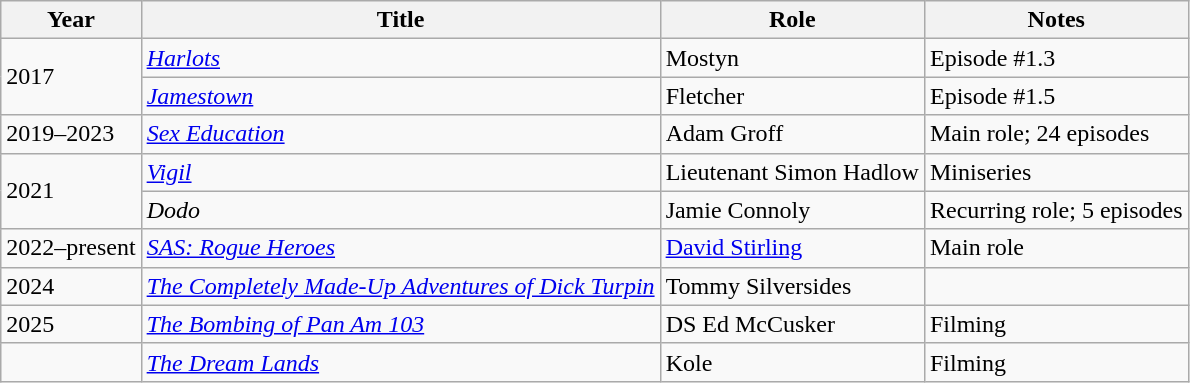<table class="wikitable">
<tr>
<th>Year</th>
<th>Title</th>
<th>Role</th>
<th>Notes</th>
</tr>
<tr>
<td rowspan="2">2017</td>
<td><em><a href='#'>Harlots</a></em></td>
<td>Mostyn</td>
<td>Episode #1.3</td>
</tr>
<tr>
<td><em><a href='#'>Jamestown</a></em></td>
<td>Fletcher</td>
<td>Episode #1.5</td>
</tr>
<tr>
<td>2019–2023</td>
<td><em><a href='#'>Sex Education</a></em></td>
<td>Adam Groff</td>
<td>Main role; 24 episodes</td>
</tr>
<tr>
<td rowspan="2">2021</td>
<td><em><a href='#'>Vigil</a></em></td>
<td>Lieutenant Simon Hadlow</td>
<td>Miniseries</td>
</tr>
<tr>
<td><em>Dodo</em></td>
<td>Jamie Connoly</td>
<td>Recurring role; 5 episodes</td>
</tr>
<tr>
<td>2022–present</td>
<td><em><a href='#'>SAS: Rogue Heroes</a></em></td>
<td><a href='#'>David Stirling</a></td>
<td>Main role</td>
</tr>
<tr>
<td>2024</td>
<td><em><a href='#'>The Completely Made-Up Adventures of Dick Turpin</a></em></td>
<td>Tommy Silversides</td>
<td></td>
</tr>
<tr>
<td>2025</td>
<td><em><a href='#'>The Bombing of Pan Am 103</a></em></td>
<td>DS Ed McCusker</td>
<td>Filming</td>
</tr>
<tr>
<td></td>
<td><em><a href='#'>The Dream Lands</a></em></td>
<td>Kole</td>
<td>Filming</td>
</tr>
</table>
